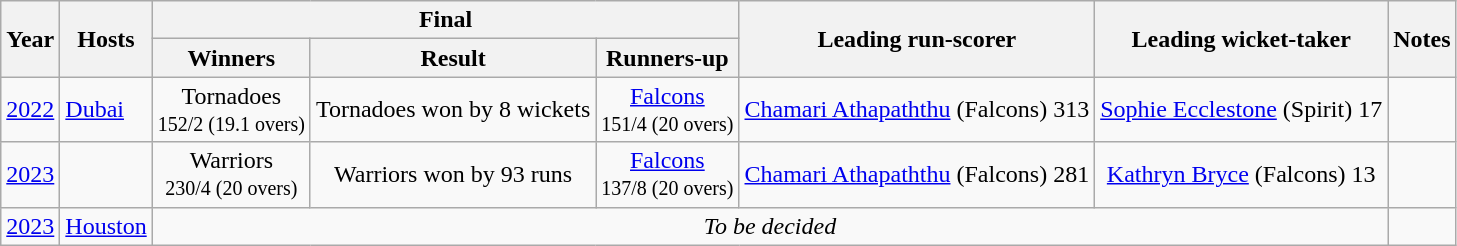<table class="wikitable" style="text-align: center;">
<tr>
<th rowspan=2>Year</th>
<th rowspan=2>Hosts</th>
<th colspan=3>Final</th>
<th rowspan=2>Leading run-scorer</th>
<th rowspan=2>Leading wicket-taker</th>
<th rowspan=2>Notes</th>
</tr>
<tr>
<th>Winners</th>
<th>Result</th>
<th>Runners-up</th>
</tr>
<tr>
<td><a href='#'>2022</a></td>
<td style="text-align: left;"> <a href='#'>Dubai</a></td>
<td>Tornadoes <br><small>152/2 (19.1 overs)</small></td>
<td>Tornadoes won by 8 wickets <br> </td>
<td><a href='#'>Falcons</a> <br><small>151/4 (20 overs)</small></td>
<td><a href='#'>Chamari Athapaththu</a> (Falcons) 313</td>
<td><a href='#'>Sophie Ecclestone</a> (Spirit) 17</td>
<td></td>
</tr>
<tr>
<td><a href='#'>2023</a></td>
<td style="text-align: left;"></td>
<td>Warriors <br><small>230/4 (20 overs)</small></td>
<td>Warriors won by 93 runs <br> </td>
<td><a href='#'>Falcons</a> <br><small> 137/8 (20 overs)</small></td>
<td><a href='#'>Chamari Athapaththu</a> (Falcons) 281</td>
<td><a href='#'>Kathryn Bryce</a> (Falcons) 13</td>
<td></td>
</tr>
<tr>
<td><a href='#'>2023</a></td>
<td style="text-align: left;"> <a href='#'>Houston</a></td>
<td colspan="5"><em>To be decided</em></td>
</tr>
</table>
